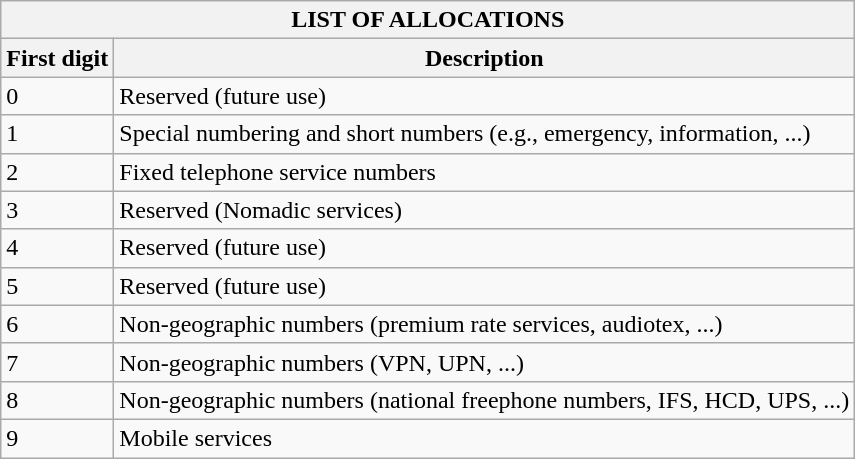<table class="wikitable" border=1>
<tr>
<th colspan="2">LIST OF ALLOCATIONS</th>
</tr>
<tr>
<th>First digit</th>
<th>Description</th>
</tr>
<tr>
<td>0</td>
<td>Reserved (future use)</td>
</tr>
<tr>
<td>1</td>
<td>Special numbering and short numbers (e.g., emergency, information, ...)</td>
</tr>
<tr>
<td>2</td>
<td>Fixed telephone service numbers</td>
</tr>
<tr>
<td>3</td>
<td>Reserved (Nomadic services)</td>
</tr>
<tr>
<td>4</td>
<td>Reserved (future use)</td>
</tr>
<tr>
<td>5</td>
<td>Reserved (future use)</td>
</tr>
<tr>
<td>6</td>
<td>Non-geographic numbers (premium rate services, audiotex, ...)</td>
</tr>
<tr>
<td>7</td>
<td>Non-geographic numbers (VPN, UPN, ...)</td>
</tr>
<tr>
<td>8</td>
<td>Non-geographic numbers (national freephone numbers, IFS, HCD, UPS, ...)</td>
</tr>
<tr>
<td>9</td>
<td>Mobile services</td>
</tr>
</table>
